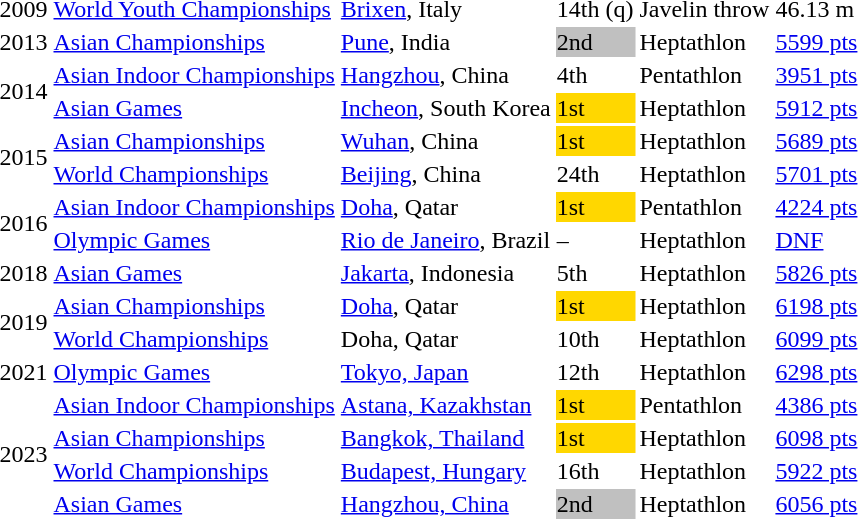<table>
<tr>
<td>2009</td>
<td><a href='#'>World Youth Championships</a></td>
<td><a href='#'>Brixen</a>, Italy</td>
<td>14th (q)</td>
<td>Javelin throw</td>
<td>46.13 m</td>
</tr>
<tr>
<td>2013</td>
<td><a href='#'>Asian Championships</a></td>
<td><a href='#'>Pune</a>, India</td>
<td bgcolor=silver>2nd</td>
<td>Heptathlon</td>
<td><a href='#'>5599 pts</a></td>
</tr>
<tr>
<td rowspan=2>2014</td>
<td><a href='#'>Asian Indoor Championships</a></td>
<td><a href='#'>Hangzhou</a>, China</td>
<td>4th</td>
<td>Pentathlon</td>
<td><a href='#'>3951 pts</a></td>
</tr>
<tr>
<td><a href='#'>Asian Games</a></td>
<td><a href='#'>Incheon</a>, South Korea</td>
<td bgcolor=gold>1st</td>
<td>Heptathlon</td>
<td><a href='#'>5912 pts</a></td>
</tr>
<tr>
<td rowspan=2>2015</td>
<td><a href='#'>Asian Championships</a></td>
<td><a href='#'>Wuhan</a>, China</td>
<td bgcolor=gold>1st</td>
<td>Heptathlon</td>
<td><a href='#'>5689 pts</a></td>
</tr>
<tr>
<td><a href='#'>World Championships</a></td>
<td><a href='#'>Beijing</a>, China</td>
<td>24th</td>
<td>Heptathlon</td>
<td><a href='#'>5701 pts</a></td>
</tr>
<tr>
<td rowspan=2>2016</td>
<td><a href='#'>Asian Indoor Championships</a></td>
<td><a href='#'>Doha</a>, Qatar</td>
<td bgcolor=gold>1st</td>
<td>Pentathlon</td>
<td><a href='#'>4224 pts</a></td>
</tr>
<tr>
<td><a href='#'>Olympic Games</a></td>
<td><a href='#'>Rio de Janeiro</a>, Brazil</td>
<td>–</td>
<td>Heptathlon</td>
<td><a href='#'>DNF</a></td>
</tr>
<tr>
<td>2018</td>
<td><a href='#'>Asian Games</a></td>
<td><a href='#'>Jakarta</a>, Indonesia</td>
<td>5th</td>
<td>Heptathlon</td>
<td><a href='#'>5826 pts</a></td>
</tr>
<tr>
<td rowspan=2>2019</td>
<td><a href='#'>Asian Championships</a></td>
<td><a href='#'>Doha</a>, Qatar</td>
<td bgcolor=gold>1st</td>
<td>Heptathlon</td>
<td><a href='#'>6198 pts</a></td>
</tr>
<tr>
<td><a href='#'>World Championships</a></td>
<td>Doha, Qatar</td>
<td>10th</td>
<td>Heptathlon</td>
<td><a href='#'>6099 pts</a></td>
</tr>
<tr>
<td>2021</td>
<td><a href='#'>Olympic Games</a></td>
<td><a href='#'>Tokyo, Japan</a></td>
<td>12th</td>
<td>Heptathlon</td>
<td><a href='#'>6298 pts</a></td>
</tr>
<tr>
<td rowspan=4>2023</td>
<td><a href='#'>Asian Indoor Championships</a></td>
<td><a href='#'>Astana, Kazakhstan</a></td>
<td bgcolor=gold>1st</td>
<td>Pentathlon</td>
<td><a href='#'>4386 pts</a></td>
</tr>
<tr>
<td><a href='#'>Asian  Championships</a></td>
<td><a href='#'>Bangkok, Thailand</a></td>
<td bgcolor=gold>1st</td>
<td>Heptathlon</td>
<td><a href='#'>6098 pts</a></td>
</tr>
<tr>
<td><a href='#'>World Championships</a></td>
<td><a href='#'>Budapest, Hungary</a></td>
<td>16th</td>
<td>Heptathlon</td>
<td><a href='#'>5922 pts</a></td>
</tr>
<tr>
<td><a href='#'>Asian Games</a></td>
<td><a href='#'>Hangzhou, China</a></td>
<td bgcolor=silver>2nd</td>
<td>Heptathlon</td>
<td><a href='#'>6056 pts</a></td>
</tr>
</table>
